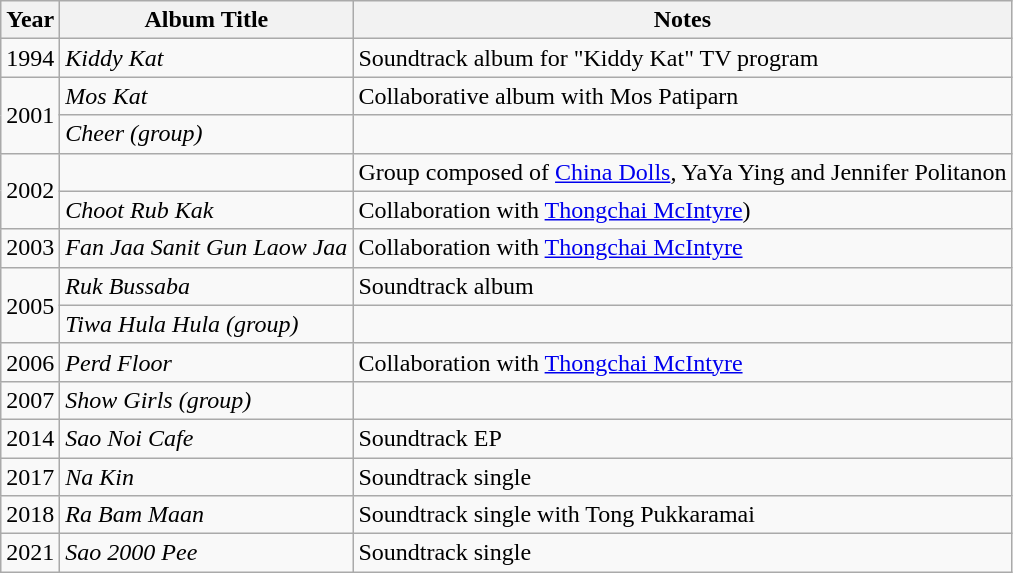<table class="wikitable">
<tr>
<th>Year</th>
<th>Album Title</th>
<th>Notes</th>
</tr>
<tr>
<td>1994</td>
<td><em>Kiddy Kat</em></td>
<td>Soundtrack album for "Kiddy Kat" TV program</td>
</tr>
<tr>
<td rowspan="2">2001</td>
<td><em>Mos Kat</em></td>
<td>Collaborative album with Mos Patiparn</td>
</tr>
<tr>
<td><em>Cheer (group)</em></td>
</tr>
<tr>
<td rowspan="2">2002</td>
<td><em></em></td>
<td>Group composed of <a href='#'>China Dolls</a>, YaYa Ying and Jennifer Politanon</td>
</tr>
<tr>
<td><em>Choot Rub Kak</em></td>
<td>Collaboration with <a href='#'>Thongchai McIntyre</a>)</td>
</tr>
<tr>
<td>2003</td>
<td><em>Fan Jaa Sanit Gun Laow Jaa</em></td>
<td>Collaboration with <a href='#'>Thongchai McIntyre</a></td>
</tr>
<tr>
<td rowspan="2">2005</td>
<td><em>Ruk Bussaba</em></td>
<td>Soundtrack album</td>
</tr>
<tr>
<td><em>Tiwa Hula Hula (group)</em></td>
</tr>
<tr>
<td>2006</td>
<td><em>Perd Floor</em></td>
<td>Collaboration with <a href='#'>Thongchai McIntyre</a></td>
</tr>
<tr>
<td>2007</td>
<td><em>Show Girls (group)</em></td>
</tr>
<tr>
<td>2014</td>
<td><em>Sao Noi Cafe</em></td>
<td>Soundtrack EP</td>
</tr>
<tr>
<td>2017</td>
<td><em>Na Kin</em></td>
<td>Soundtrack single</td>
</tr>
<tr>
<td>2018</td>
<td><em>Ra Bam Maan</em></td>
<td>Soundtrack single with Tong Pukkaramai</td>
</tr>
<tr>
<td>2021</td>
<td><em>Sao 2000 Pee</em></td>
<td>Soundtrack single</td>
</tr>
</table>
